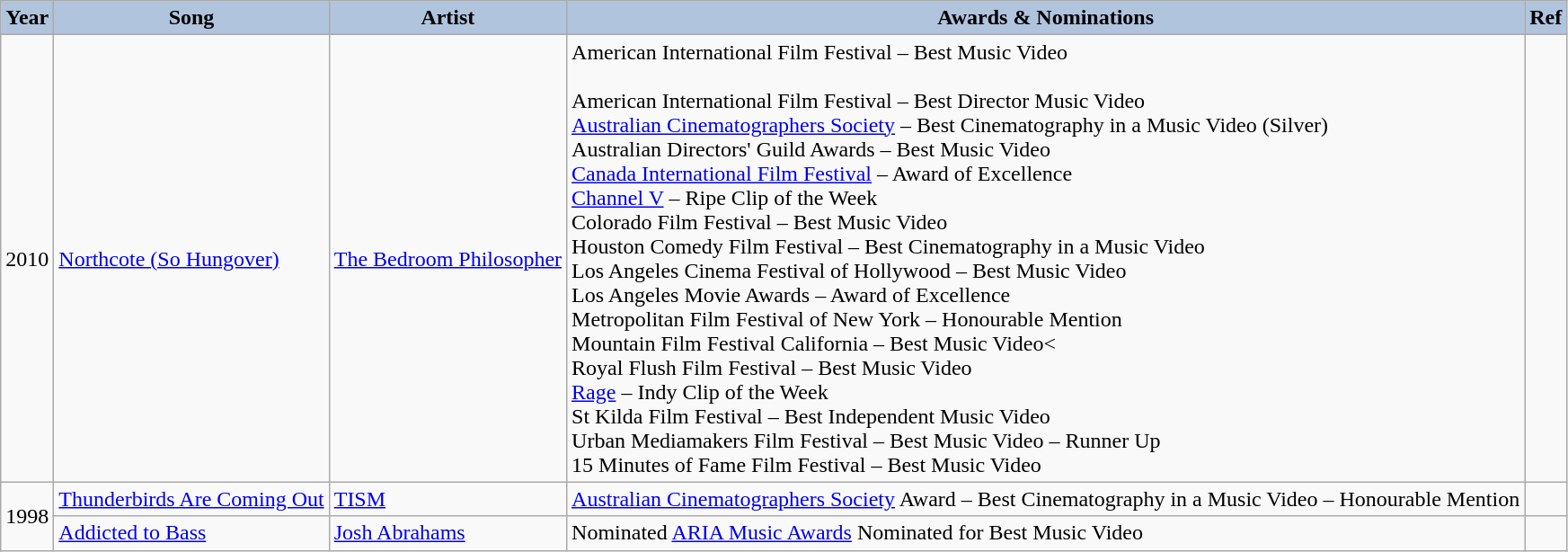<table class="wikitable">
<tr>
<th style="background:#B0C4DE;">Year</th>
<th style="background:#B0C4DE;">Song</th>
<th style="background:#B0C4DE;">Artist</th>
<th style="background:#B0C4DE;">Awards & Nominations</th>
<th style="background:#B0C4DE;">Ref</th>
</tr>
<tr>
<td>2010</td>
<td><a href='#'>Northcote (So Hungover)</a></td>
<td><a href='#'>The Bedroom Philosopher</a></td>
<td>American International Film Festival – Best Music Video<br><br>American International Film Festival – Best Director Music Video <br>
<a href='#'>Australian Cinematographers Society</a> – Best Cinematography in a Music Video (Silver)<br>
Australian Directors' Guild Awards – Best Music Video<br>
<a href='#'>Canada International Film Festival</a> – Award of Excellence <br>
<a href='#'>Channel V</a> – Ripe Clip of the Week<br>
Colorado Film Festival – Best Music Video<br>
Houston Comedy Film Festival – Best Cinematography in a Music Video<br>
Los Angeles Cinema Festival of Hollywood – Best Music Video<br>
Los Angeles Movie Awards – Award of Excellence<br>
Metropolitan Film Festival of New York – Honourable Mention<br>
Mountain Film Festival California – Best Music Video<<br>
Royal Flush Film Festival – Best Music Video<br>
<a href='#'>Rage</a> – Indy Clip of the Week<br>
St Kilda Film Festival – Best Independent Music Video<br>
Urban Mediamakers Film Festival – Best Music Video – Runner Up<br>
15 Minutes of Fame Film Festival – Best Music Video<br></td>
<td></td>
</tr>
<tr>
<td rowspan="2">1998</td>
<td><a href='#'>Thunderbirds Are Coming Out</a></td>
<td><a href='#'>TISM</a></td>
<td><a href='#'>Australian Cinematographers Society</a> Award – Best Cinematography in a Music Video – Honourable Mention</td>
<td></td>
</tr>
<tr>
<td><a href='#'>Addicted to Bass</a></td>
<td><a href='#'>Josh Abrahams</a></td>
<td>Nominated <a href='#'>ARIA Music Awards</a> Nominated for Best Music Video<br></td>
<td></td>
</tr>
</table>
